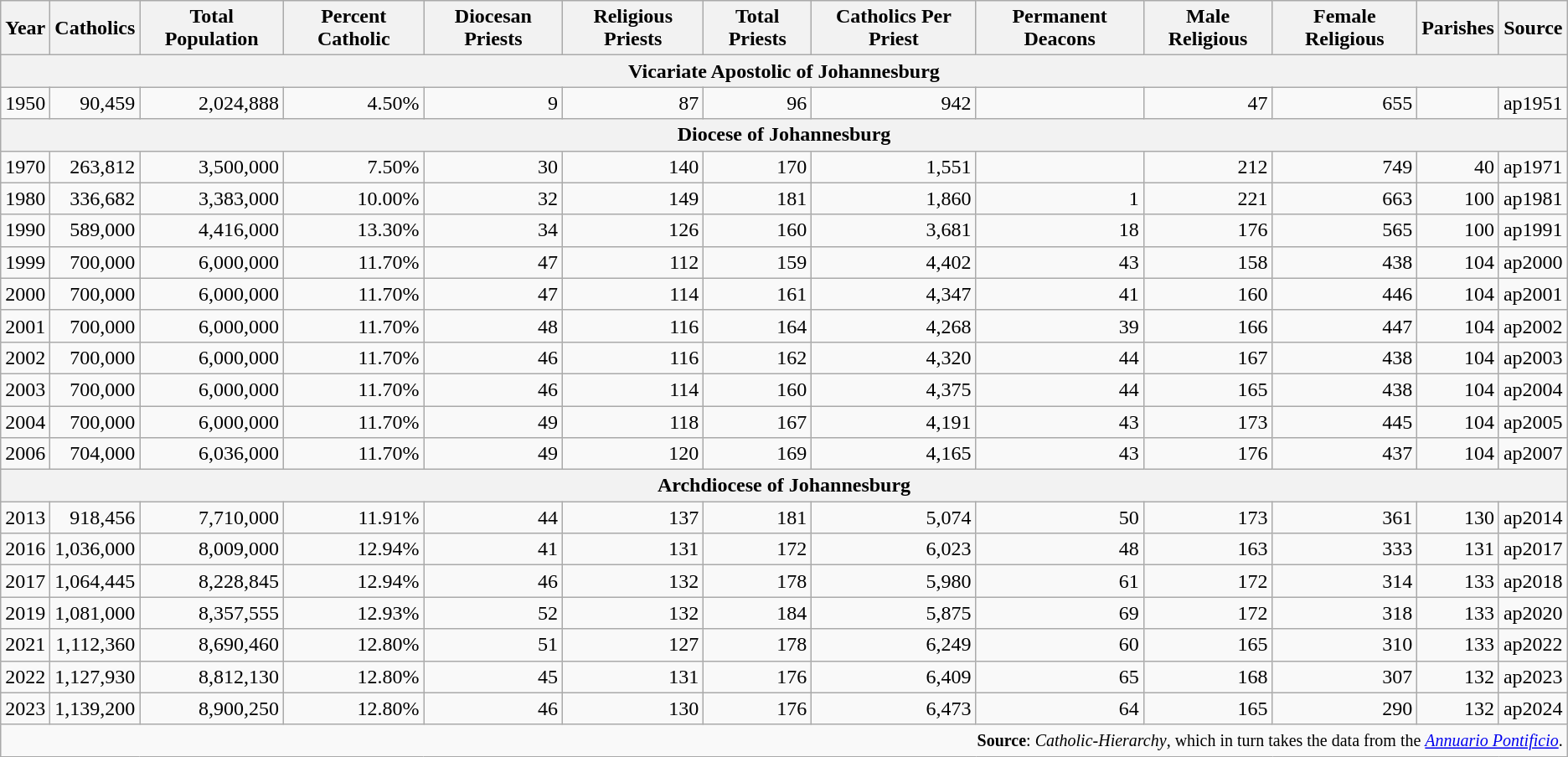<table class="wikitable">
<tr>
<th>Year</th>
<th>Catholics</th>
<th>Total Population</th>
<th>Percent Catholic</th>
<th>Diocesan Priests</th>
<th>Religious Priests</th>
<th>Total Priests</th>
<th>Catholics Per Priest</th>
<th>Permanent Deacons</th>
<th>Male Religious</th>
<th>Female Religious</th>
<th>Parishes</th>
<th>Source</th>
</tr>
<tr>
<th colspan="13">Vicariate Apostolic of Johannesburg</th>
</tr>
<tr>
<td>1950</td>
<td style="text-align:right;">90,459</td>
<td style="text-align:right;">2,024,888</td>
<td style="text-align:right;">4.50%</td>
<td style="text-align:right;">9</td>
<td style="text-align:right;">87</td>
<td style="text-align:right;">96</td>
<td style="text-align:right;">942</td>
<td style="text-align:right;"></td>
<td style="text-align:right;">47</td>
<td style="text-align:right;">655</td>
<td style="text-align:right;"></td>
<td>ap1951</td>
</tr>
<tr>
<th colspan="13">Diocese of Johannesburg</th>
</tr>
<tr>
<td>1970</td>
<td style="text-align:right;">263,812</td>
<td style="text-align:right;">3,500,000</td>
<td style="text-align:right;">7.50%</td>
<td style="text-align:right;">30</td>
<td style="text-align:right;">140</td>
<td style="text-align:right;">170</td>
<td style="text-align:right;">1,551</td>
<td style="text-align:right;"></td>
<td style="text-align:right;">212</td>
<td style="text-align:right;">749</td>
<td style="text-align:right;">40</td>
<td>ap1971</td>
</tr>
<tr>
<td>1980</td>
<td style="text-align:right;">336,682</td>
<td style="text-align:right;">3,383,000</td>
<td style="text-align:right;">10.00%</td>
<td style="text-align:right;">32</td>
<td style="text-align:right;">149</td>
<td style="text-align:right;">181</td>
<td style="text-align:right;">1,860</td>
<td style="text-align:right;">1</td>
<td style="text-align:right;">221</td>
<td style="text-align:right;">663</td>
<td style="text-align:right;">100</td>
<td>ap1981</td>
</tr>
<tr>
<td>1990</td>
<td style="text-align:right;">589,000</td>
<td style="text-align:right;">4,416,000</td>
<td style="text-align:right;">13.30%</td>
<td style="text-align:right;">34</td>
<td style="text-align:right;">126</td>
<td style="text-align:right;">160</td>
<td style="text-align:right;">3,681</td>
<td style="text-align:right;">18</td>
<td style="text-align:right;">176</td>
<td style="text-align:right;">565</td>
<td style="text-align:right;">100</td>
<td>ap1991</td>
</tr>
<tr>
<td>1999</td>
<td style="text-align:right;">700,000</td>
<td style="text-align:right;">6,000,000</td>
<td style="text-align:right;">11.70%</td>
<td style="text-align:right;">47</td>
<td style="text-align:right;">112</td>
<td style="text-align:right;">159</td>
<td style="text-align:right;">4,402</td>
<td style="text-align:right;">43</td>
<td style="text-align:right;">158</td>
<td style="text-align:right;">438</td>
<td style="text-align:right;">104</td>
<td>ap2000</td>
</tr>
<tr>
<td>2000</td>
<td style="text-align:right;">700,000</td>
<td style="text-align:right;">6,000,000</td>
<td style="text-align:right;">11.70%</td>
<td style="text-align:right;">47</td>
<td style="text-align:right;">114</td>
<td style="text-align:right;">161</td>
<td style="text-align:right;">4,347</td>
<td style="text-align:right;">41</td>
<td style="text-align:right;">160</td>
<td style="text-align:right;">446</td>
<td style="text-align:right;">104</td>
<td>ap2001</td>
</tr>
<tr>
<td>2001</td>
<td style="text-align:right;">700,000</td>
<td style="text-align:right;">6,000,000</td>
<td style="text-align:right;">11.70%</td>
<td style="text-align:right;">48</td>
<td style="text-align:right;">116</td>
<td style="text-align:right;">164</td>
<td style="text-align:right;">4,268</td>
<td style="text-align:right;">39</td>
<td style="text-align:right;">166</td>
<td style="text-align:right;">447</td>
<td style="text-align:right;">104</td>
<td>ap2002</td>
</tr>
<tr>
<td>2002</td>
<td style="text-align:right;">700,000</td>
<td style="text-align:right;">6,000,000</td>
<td style="text-align:right;">11.70%</td>
<td style="text-align:right;">46</td>
<td style="text-align:right;">116</td>
<td style="text-align:right;">162</td>
<td style="text-align:right;">4,320</td>
<td style="text-align:right;">44</td>
<td style="text-align:right;">167</td>
<td style="text-align:right;">438</td>
<td style="text-align:right;">104</td>
<td>ap2003</td>
</tr>
<tr>
<td>2003</td>
<td style="text-align:right;">700,000</td>
<td style="text-align:right;">6,000,000</td>
<td style="text-align:right;">11.70%</td>
<td style="text-align:right;">46</td>
<td style="text-align:right;">114</td>
<td style="text-align:right;">160</td>
<td style="text-align:right;">4,375</td>
<td style="text-align:right;">44</td>
<td style="text-align:right;">165</td>
<td style="text-align:right;">438</td>
<td style="text-align:right;">104</td>
<td>ap2004</td>
</tr>
<tr>
<td>2004</td>
<td style="text-align:right;">700,000</td>
<td style="text-align:right;">6,000,000</td>
<td style="text-align:right;">11.70%</td>
<td style="text-align:right;">49</td>
<td style="text-align:right;">118</td>
<td style="text-align:right;">167</td>
<td style="text-align:right;">4,191</td>
<td style="text-align:right;">43</td>
<td style="text-align:right;">173</td>
<td style="text-align:right;">445</td>
<td style="text-align:right;">104</td>
<td>ap2005</td>
</tr>
<tr>
<td>2006</td>
<td style="text-align:right;">704,000</td>
<td style="text-align:right;">6,036,000</td>
<td style="text-align:right;">11.70%</td>
<td style="text-align:right;">49</td>
<td style="text-align:right;">120</td>
<td style="text-align:right;">169</td>
<td style="text-align:right;">4,165</td>
<td style="text-align:right;">43</td>
<td style="text-align:right;">176</td>
<td style="text-align:right;">437</td>
<td style="text-align:right;">104</td>
<td>ap2007</td>
</tr>
<tr>
<th colspan="13">Archdiocese of Johannesburg</th>
</tr>
<tr>
<td>2013</td>
<td style="text-align:right;">918,456</td>
<td style="text-align:right;">7,710,000</td>
<td style="text-align:right;">11.91%</td>
<td style="text-align:right;">44</td>
<td style="text-align:right;">137</td>
<td style="text-align:right;">181</td>
<td style="text-align:right;">5,074</td>
<td style="text-align:right;">50</td>
<td style="text-align:right;">173</td>
<td style="text-align:right;">361</td>
<td style="text-align:right;">130</td>
<td>ap2014</td>
</tr>
<tr>
<td>2016</td>
<td style="text-align:right;">1,036,000</td>
<td style="text-align:right;">8,009,000</td>
<td style="text-align:right;">12.94%</td>
<td style="text-align:right;">41</td>
<td style="text-align:right;">131</td>
<td style="text-align:right;">172</td>
<td style="text-align:right;">6,023</td>
<td style="text-align:right;">48</td>
<td style="text-align:right;">163</td>
<td style="text-align:right;">333</td>
<td style="text-align:right;">131</td>
<td>ap2017</td>
</tr>
<tr>
<td>2017</td>
<td style="text-align:right;">1,064,445</td>
<td style="text-align:right;">8,228,845</td>
<td style="text-align:right;">12.94%</td>
<td style="text-align:right;">46</td>
<td style="text-align:right;">132</td>
<td style="text-align:right;">178</td>
<td style="text-align:right;">5,980</td>
<td style="text-align:right;">61</td>
<td style="text-align:right;">172</td>
<td style="text-align:right;">314</td>
<td style="text-align:right;">133</td>
<td>ap2018</td>
</tr>
<tr>
<td>2019</td>
<td style="text-align:right;">1,081,000</td>
<td style="text-align:right;">8,357,555</td>
<td style="text-align:right;">12.93%</td>
<td style="text-align:right;">52</td>
<td style="text-align:right;">132</td>
<td style="text-align:right;">184</td>
<td style="text-align:right;">5,875</td>
<td style="text-align:right;">69</td>
<td style="text-align:right;">172</td>
<td style="text-align:right;">318</td>
<td style="text-align:right;">133</td>
<td>ap2020</td>
</tr>
<tr>
<td>2021</td>
<td style="text-align:right;">1,112,360</td>
<td style="text-align:right;">8,690,460</td>
<td style="text-align:right;">12.80%</td>
<td style="text-align:right;">51</td>
<td style="text-align:right;">127</td>
<td style="text-align:right;">178</td>
<td style="text-align:right;">6,249</td>
<td style="text-align:right;">60</td>
<td style="text-align:right;">165</td>
<td style="text-align:right;">310</td>
<td style="text-align:right;">133</td>
<td>ap2022</td>
</tr>
<tr>
<td>2022</td>
<td style="text-align:right;">1,127,930</td>
<td style="text-align:right;">8,812,130</td>
<td style="text-align:right;">12.80%</td>
<td style="text-align:right;">45</td>
<td style="text-align:right;">131</td>
<td style="text-align:right;">176</td>
<td style="text-align:right;">6,409</td>
<td style="text-align:right;">65</td>
<td style="text-align:right;">168</td>
<td style="text-align:right;">307</td>
<td style="text-align:right;">132</td>
<td>ap2023</td>
</tr>
<tr>
<td>2023</td>
<td style="text-align:right;">1,139,200</td>
<td style="text-align:right;">8,900,250</td>
<td style="text-align:right;">12.80%</td>
<td style="text-align:right;">46</td>
<td style="text-align:right;">130</td>
<td style="text-align:right;">176</td>
<td style="text-align:right;">6,473</td>
<td style="text-align:right;">64</td>
<td style="text-align:right;">165</td>
<td style="text-align:right;">290</td>
<td style="text-align:right;">132</td>
<td>ap2024</td>
</tr>
<tr>
<td colspan="13" align="right"><small><strong>Source</strong>: <em>Catholic-Hierarchy</em>, which in turn takes the data from the <em><a href='#'>Annuario Pontificio</a></em>.</small></td>
</tr>
</table>
